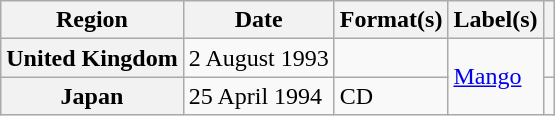<table class="wikitable plainrowheaders">
<tr>
<th scope="col">Region</th>
<th scope="col">Date</th>
<th scope="col">Format(s)</th>
<th scope="col">Label(s)</th>
<th scope="col"></th>
</tr>
<tr>
<th scope="row">United Kingdom</th>
<td>2 August 1993</td>
<td></td>
<td rowspan="2"><a href='#'>Mango</a></td>
<td></td>
</tr>
<tr>
<th scope="row">Japan</th>
<td>25 April 1994</td>
<td>CD</td>
<td></td>
</tr>
</table>
